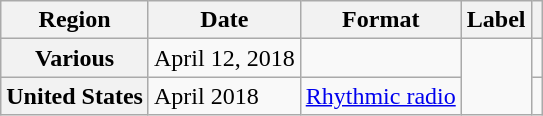<table class="wikitable plainrowheaders">
<tr>
<th scope="col">Region</th>
<th scope="col">Date</th>
<th scope="col">Format</th>
<th scope="col">Label</th>
<th scope="col"></th>
</tr>
<tr>
<th scope="row">Various</th>
<td>April 12, 2018</td>
<td></td>
<td rowspan="4"></td>
<td></td>
</tr>
<tr>
<th scope="row">United States</th>
<td>April 2018</td>
<td><a href='#'>Rhythmic radio</a></td>
<td></td>
</tr>
</table>
